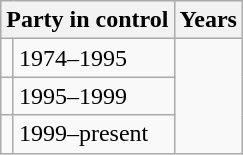<table class="wikitable">
<tr>
<th colspan="2">Party in control</th>
<th>Years</th>
</tr>
<tr>
<td></td>
<td>1974–1995</td>
</tr>
<tr>
<td></td>
<td>1995–1999</td>
</tr>
<tr>
<td></td>
<td>1999–present</td>
</tr>
</table>
